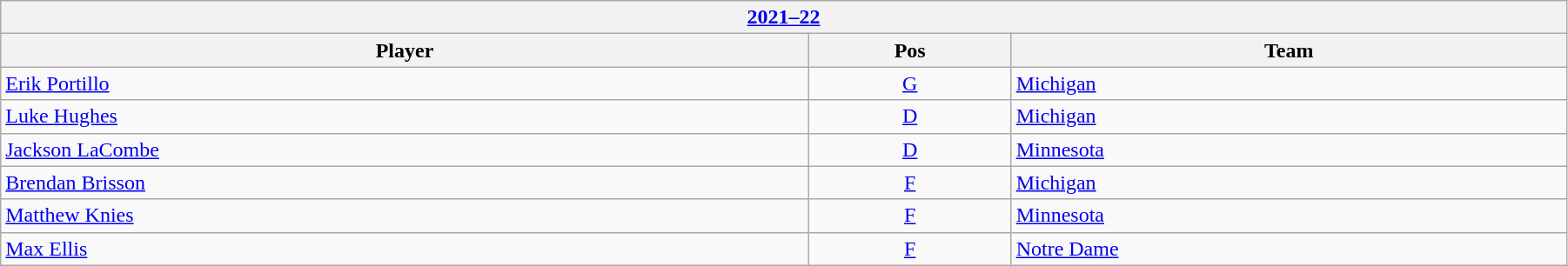<table class="wikitable" width=95%>
<tr>
<th colspan=3><a href='#'>2021–22</a></th>
</tr>
<tr>
<th>Player</th>
<th>Pos</th>
<th>Team</th>
</tr>
<tr>
<td><a href='#'>Erik Portillo</a></td>
<td style="text-align:center;"><a href='#'>G</a></td>
<td><a href='#'>Michigan</a></td>
</tr>
<tr>
<td><a href='#'>Luke Hughes</a></td>
<td style="text-align:center;"><a href='#'>D</a></td>
<td><a href='#'>Michigan</a></td>
</tr>
<tr>
<td><a href='#'>Jackson LaCombe</a></td>
<td style="text-align:center;"><a href='#'>D</a></td>
<td><a href='#'>Minnesota</a></td>
</tr>
<tr>
<td><a href='#'>Brendan Brisson</a></td>
<td style="text-align:center;"><a href='#'>F</a></td>
<td><a href='#'>Michigan</a></td>
</tr>
<tr>
<td><a href='#'>Matthew Knies</a></td>
<td style="text-align:center;"><a href='#'>F</a></td>
<td><a href='#'>Minnesota</a></td>
</tr>
<tr>
<td><a href='#'>Max Ellis</a></td>
<td style="text-align:center;"><a href='#'>F</a></td>
<td><a href='#'>Notre Dame</a></td>
</tr>
</table>
